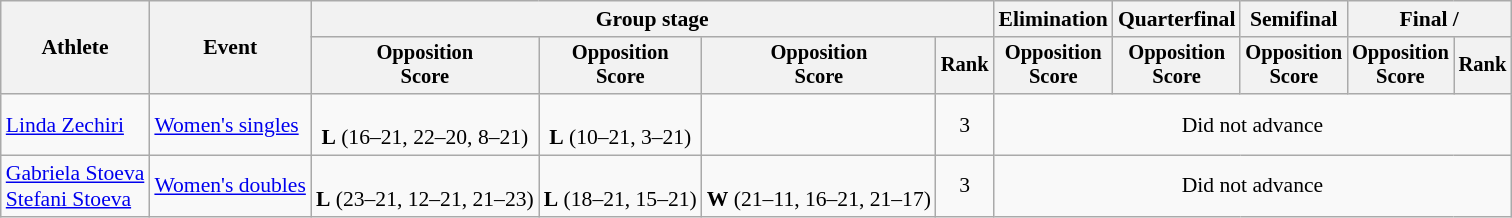<table class="wikitable" style="font-size:90%">
<tr>
<th rowspan=2>Athlete</th>
<th rowspan=2>Event</th>
<th colspan=4>Group stage</th>
<th>Elimination</th>
<th>Quarterfinal</th>
<th>Semifinal</th>
<th colspan=2>Final / </th>
</tr>
<tr style="font-size:95%">
<th>Opposition<br>Score</th>
<th>Opposition<br>Score</th>
<th>Opposition<br>Score</th>
<th>Rank</th>
<th>Opposition<br>Score</th>
<th>Opposition<br>Score</th>
<th>Opposition<br>Score</th>
<th>Opposition<br>Score</th>
<th>Rank</th>
</tr>
<tr align=center>
<td align=left><a href='#'>Linda Zechiri</a></td>
<td align=left><a href='#'>Women's singles</a></td>
<td><br><strong>L</strong> (16–21, 22–20, 8–21)</td>
<td><br><strong>L</strong> (10–21, 3–21)</td>
<td></td>
<td>3</td>
<td colspan=5>Did not advance</td>
</tr>
<tr align=center>
<td align=left><a href='#'>Gabriela Stoeva</a><br><a href='#'>Stefani Stoeva</a></td>
<td align=left><a href='#'>Women's doubles</a></td>
<td><br><strong>L</strong> (23–21, 12–21, 21–23)</td>
<td><br><strong>L</strong> (18–21, 15–21)</td>
<td><br><strong>W</strong> (21–11, 16–21, 21–17)</td>
<td>3</td>
<td colspan=5>Did not advance</td>
</tr>
</table>
